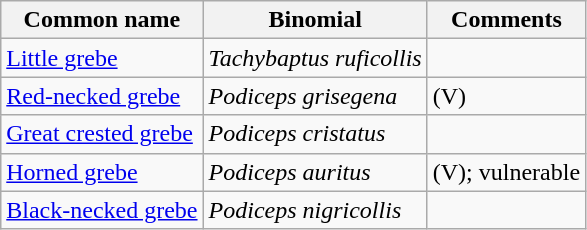<table class="wikitable">
<tr>
<th>Common name</th>
<th>Binomial</th>
<th>Comments</th>
</tr>
<tr>
<td><a href='#'>Little grebe</a></td>
<td><em>Tachybaptus ruficollis</em></td>
<td></td>
</tr>
<tr>
<td><a href='#'>Red-necked grebe</a></td>
<td><em>Podiceps grisegena</em></td>
<td>(V)</td>
</tr>
<tr>
<td><a href='#'>Great crested grebe</a></td>
<td><em>Podiceps cristatus</em></td>
<td></td>
</tr>
<tr>
<td><a href='#'>Horned grebe</a></td>
<td><em>Podiceps auritus</em></td>
<td>(V); vulnerable</td>
</tr>
<tr>
<td><a href='#'>Black-necked grebe</a></td>
<td><em>Podiceps nigricollis</em></td>
<td></td>
</tr>
</table>
